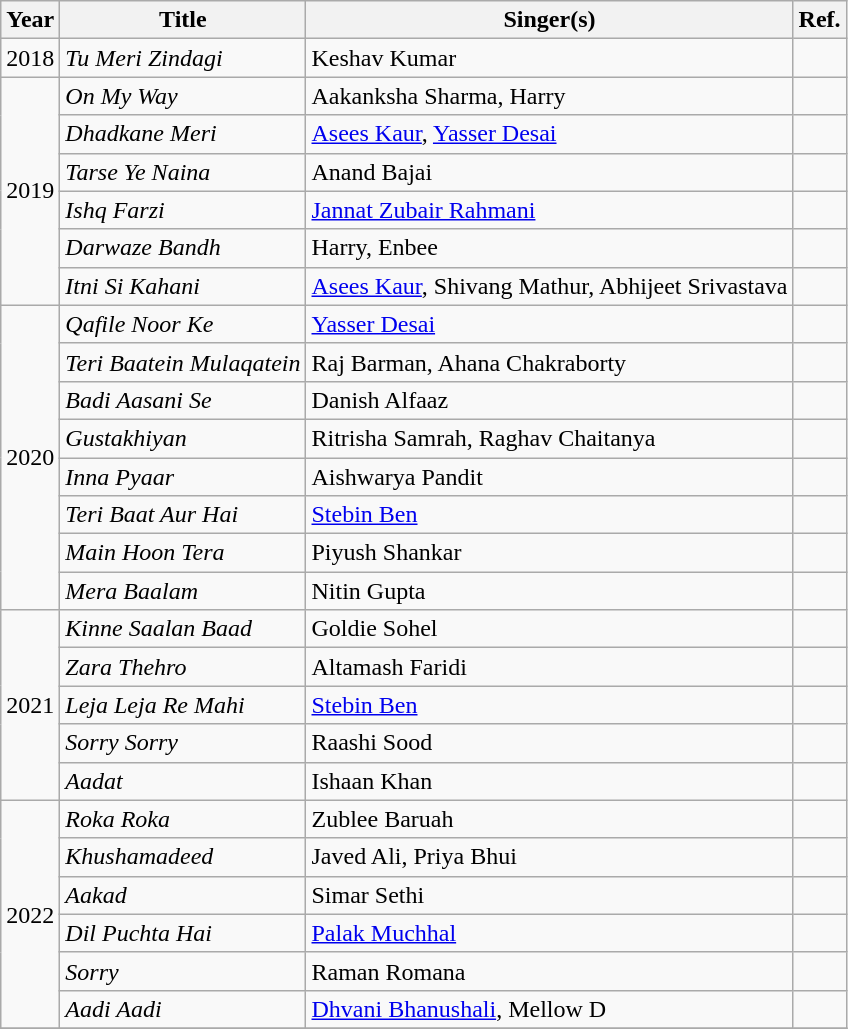<table class="wikitable sortable">
<tr>
<th>Year</th>
<th>Title</th>
<th>Singer(s)</th>
<th>Ref.</th>
</tr>
<tr>
<td>2018</td>
<td><em>Tu Meri Zindagi</em></td>
<td>Keshav Kumar</td>
<td></td>
</tr>
<tr>
<td rowspan="6">2019</td>
<td><em>On My Way</em></td>
<td>Aakanksha Sharma, Harry</td>
<td></td>
</tr>
<tr>
<td><em>Dhadkane Meri</em></td>
<td><a href='#'>Asees Kaur</a>, <a href='#'>Yasser Desai</a></td>
<td></td>
</tr>
<tr>
<td><em>Tarse Ye Naina</em></td>
<td>Anand Bajai</td>
<td></td>
</tr>
<tr>
<td><em>Ishq Farzi</em></td>
<td><a href='#'>Jannat Zubair Rahmani</a></td>
<td></td>
</tr>
<tr>
<td><em>Darwaze Bandh</em></td>
<td>Harry, Enbee</td>
<td></td>
</tr>
<tr>
<td><em>Itni Si Kahani</em></td>
<td><a href='#'>Asees Kaur</a>, Shivang Mathur, Abhijeet Srivastava</td>
<td></td>
</tr>
<tr>
<td rowspan= "8">2020</td>
<td><em>Qafile Noor Ke</em></td>
<td><a href='#'>Yasser Desai</a></td>
<td></td>
</tr>
<tr>
<td><em>Teri Baatein Mulaqatein</em></td>
<td>Raj Barman, Ahana Chakraborty</td>
<td></td>
</tr>
<tr>
<td><em>Badi Aasani Se</em></td>
<td>Danish Alfaaz</td>
<td></td>
</tr>
<tr>
<td><em>Gustakhiyan</em></td>
<td>Ritrisha Samrah, Raghav Chaitanya</td>
<td></td>
</tr>
<tr>
<td><em>Inna Pyaar</em></td>
<td>Aishwarya Pandit</td>
<td></td>
</tr>
<tr>
<td><em>Teri Baat Aur Hai</em></td>
<td><a href='#'>Stebin Ben</a></td>
<td></td>
</tr>
<tr>
<td><em>Main Hoon Tera</em></td>
<td>Piyush Shankar</td>
<td></td>
</tr>
<tr>
<td><em>Mera Baalam</em></td>
<td>Nitin Gupta</td>
<td></td>
</tr>
<tr>
<td rowspan="5">2021</td>
<td><em>Kinne Saalan Baad</em></td>
<td>Goldie Sohel</td>
<td></td>
</tr>
<tr>
<td><em>Zara Thehro</em></td>
<td>Altamash Faridi</td>
<td></td>
</tr>
<tr>
<td><em>Leja Leja Re Mahi</em></td>
<td><a href='#'>Stebin Ben</a></td>
<td></td>
</tr>
<tr>
<td><em>Sorry Sorry</em></td>
<td>Raashi Sood</td>
<td></td>
</tr>
<tr>
<td><em>Aadat</em></td>
<td>Ishaan Khan</td>
<td></td>
</tr>
<tr>
<td rowspan= "6">2022</td>
<td><em>Roka Roka</em></td>
<td>Zublee Baruah</td>
<td></td>
</tr>
<tr>
<td><em>Khushamadeed</em></td>
<td>Javed Ali, Priya Bhui</td>
<td></td>
</tr>
<tr>
<td><em>Aakad</em></td>
<td>Simar Sethi</td>
<td></td>
</tr>
<tr>
<td><em>Dil Puchta Hai</em></td>
<td><a href='#'>Palak Muchhal</a></td>
<td></td>
</tr>
<tr>
<td><em>Sorry</em></td>
<td>Raman Romana</td>
<td></td>
</tr>
<tr>
<td><em>Aadi Aadi</em></td>
<td><a href='#'>Dhvani Bhanushali</a>, Mellow D</td>
<td></td>
</tr>
<tr>
</tr>
</table>
